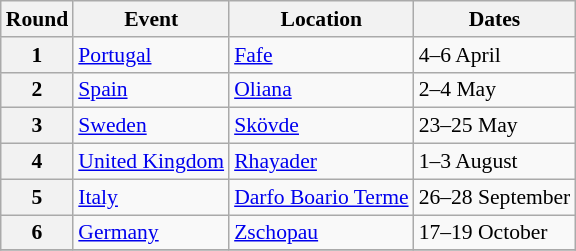<table class="wikitable" style="font-size: 90%">
<tr>
<th>Round</th>
<th>Event</th>
<th>Location</th>
<th>Dates</th>
</tr>
<tr>
<th>1</th>
<td> <a href='#'>Portugal</a></td>
<td><a href='#'>Fafe</a></td>
<td>4–6 April</td>
</tr>
<tr>
<th>2</th>
<td> <a href='#'>Spain</a></td>
<td><a href='#'>Oliana</a></td>
<td>2–4 May</td>
</tr>
<tr>
<th>3</th>
<td> <a href='#'>Sweden</a></td>
<td><a href='#'>Skövde</a></td>
<td>23–25 May</td>
</tr>
<tr>
<th>4</th>
<td> <a href='#'>United Kingdom</a></td>
<td><a href='#'>Rhayader</a></td>
<td>1–3 August</td>
</tr>
<tr>
<th>5</th>
<td> <a href='#'>Italy</a></td>
<td><a href='#'>Darfo Boario Terme</a></td>
<td>26–28 September</td>
</tr>
<tr>
<th>6</th>
<td> <a href='#'>Germany</a></td>
<td><a href='#'>Zschopau</a></td>
<td>17–19 October</td>
</tr>
<tr>
</tr>
</table>
